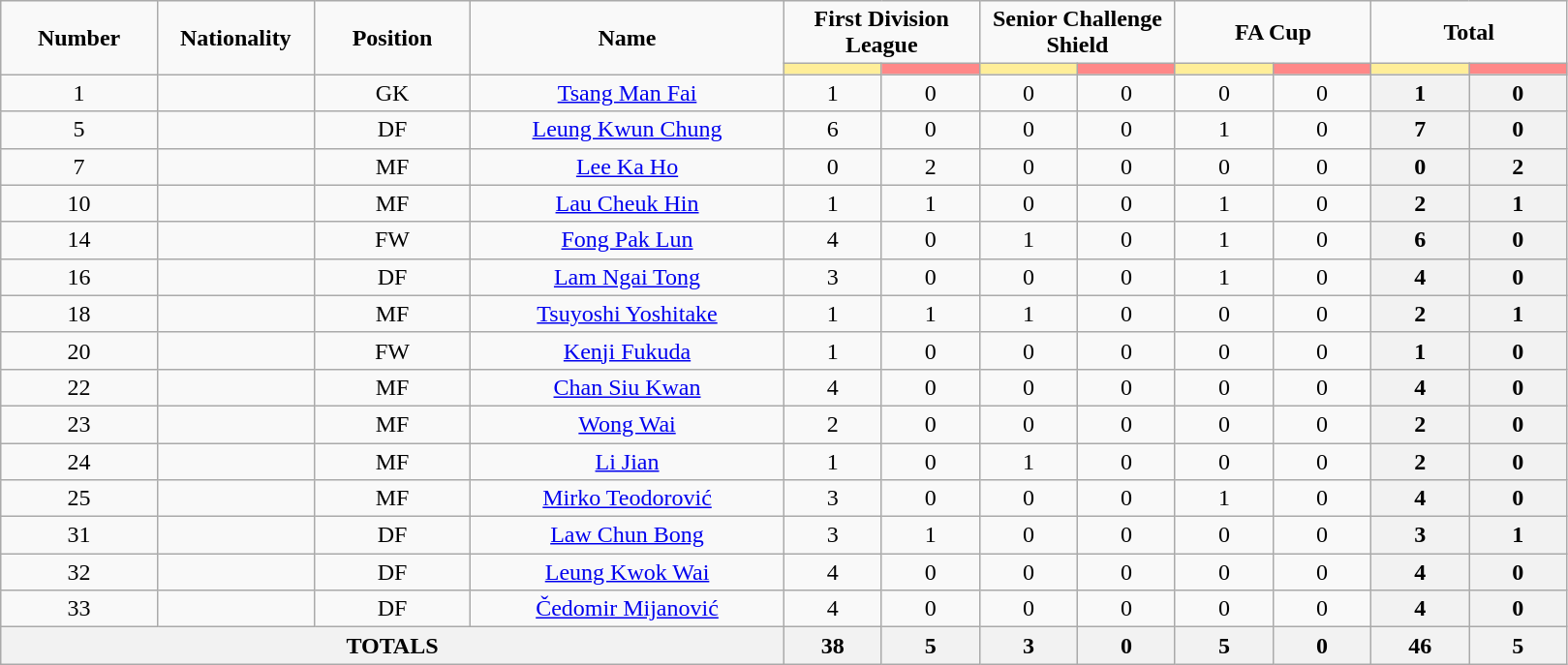<table class="wikitable" style="text-align:center;">
<tr style="text-align:center;">
<td rowspan="2"  style="width:10%; "><strong>Number</strong></td>
<td rowspan="2"  style="width:10%; "><strong>Nationality</strong></td>
<td rowspan="2"  style="width:10%; "><strong>Position</strong></td>
<td rowspan="2"  style="width:20%; "><strong>Name</strong></td>
<td colspan="2"><strong>First Division League</strong></td>
<td colspan="2"><strong>Senior Challenge Shield</strong></td>
<td colspan="2"><strong>FA Cup</strong></td>
<td colspan="2"><strong>Total</strong></td>
</tr>
<tr>
<th style="width:60px; background:#fe9;"></th>
<th style="width:60px; background:#ff8888;"></th>
<th style="width:60px; background:#fe9;"></th>
<th style="width:60px; background:#ff8888;"></th>
<th style="width:60px; background:#fe9;"></th>
<th style="width:60px; background:#ff8888;"></th>
<th style="width:60px; background:#fe9;"></th>
<th style="width:60px; background:#ff8888;"></th>
</tr>
<tr>
<td>1</td>
<td></td>
<td>GK</td>
<td><a href='#'>Tsang Man Fai</a></td>
<td>1</td>
<td>0</td>
<td>0</td>
<td>0</td>
<td>0</td>
<td>0</td>
<th>1</th>
<th>0</th>
</tr>
<tr>
<td>5</td>
<td></td>
<td>DF</td>
<td><a href='#'>Leung Kwun Chung</a></td>
<td>6</td>
<td>0</td>
<td>0</td>
<td>0</td>
<td>1</td>
<td>0</td>
<th>7</th>
<th>0</th>
</tr>
<tr>
<td>7</td>
<td></td>
<td>MF</td>
<td><a href='#'>Lee Ka Ho</a></td>
<td>0</td>
<td>2</td>
<td>0</td>
<td>0</td>
<td>0</td>
<td>0</td>
<th>0</th>
<th>2</th>
</tr>
<tr>
<td>10</td>
<td></td>
<td>MF</td>
<td><a href='#'>Lau Cheuk Hin</a></td>
<td>1</td>
<td>1</td>
<td>0</td>
<td>0</td>
<td>1</td>
<td>0</td>
<th>2</th>
<th>1</th>
</tr>
<tr>
<td>14</td>
<td></td>
<td>FW</td>
<td><a href='#'>Fong Pak Lun</a></td>
<td>4</td>
<td>0</td>
<td>1</td>
<td>0</td>
<td>1</td>
<td>0</td>
<th>6</th>
<th>0</th>
</tr>
<tr>
<td>16</td>
<td></td>
<td>DF</td>
<td><a href='#'>Lam Ngai Tong</a></td>
<td>3</td>
<td>0</td>
<td>0</td>
<td>0</td>
<td>1</td>
<td>0</td>
<th>4</th>
<th>0</th>
</tr>
<tr>
<td>18</td>
<td></td>
<td>MF</td>
<td><a href='#'>Tsuyoshi Yoshitake</a></td>
<td>1</td>
<td>1</td>
<td>1</td>
<td>0</td>
<td>0</td>
<td>0</td>
<th>2</th>
<th>1</th>
</tr>
<tr>
<td>20</td>
<td></td>
<td>FW</td>
<td><a href='#'>Kenji Fukuda</a></td>
<td>1</td>
<td>0</td>
<td>0</td>
<td>0</td>
<td>0</td>
<td>0</td>
<th>1</th>
<th>0</th>
</tr>
<tr>
<td>22</td>
<td></td>
<td>MF</td>
<td><a href='#'>Chan Siu Kwan</a></td>
<td>4</td>
<td>0</td>
<td>0</td>
<td>0</td>
<td>0</td>
<td>0</td>
<th>4</th>
<th>0</th>
</tr>
<tr>
<td>23</td>
<td></td>
<td>MF</td>
<td><a href='#'>Wong Wai</a></td>
<td>2</td>
<td>0</td>
<td>0</td>
<td>0</td>
<td>0</td>
<td>0</td>
<th>2</th>
<th>0</th>
</tr>
<tr>
<td>24</td>
<td></td>
<td>MF</td>
<td><a href='#'>Li Jian</a></td>
<td>1</td>
<td>0</td>
<td>1</td>
<td>0</td>
<td>0</td>
<td>0</td>
<th>2</th>
<th>0</th>
</tr>
<tr>
<td>25</td>
<td></td>
<td>MF</td>
<td><a href='#'>Mirko Teodorović</a></td>
<td>3</td>
<td>0</td>
<td>0</td>
<td>0</td>
<td>1</td>
<td>0</td>
<th>4</th>
<th>0</th>
</tr>
<tr>
<td>31</td>
<td></td>
<td>DF</td>
<td><a href='#'>Law Chun Bong</a></td>
<td>3</td>
<td>1</td>
<td>0</td>
<td>0</td>
<td>0</td>
<td>0</td>
<th>3</th>
<th>1</th>
</tr>
<tr>
<td>32</td>
<td></td>
<td>DF</td>
<td><a href='#'>Leung Kwok Wai</a></td>
<td>4</td>
<td>0</td>
<td>0</td>
<td>0</td>
<td>0</td>
<td>0</td>
<th>4</th>
<th>0</th>
</tr>
<tr>
<td>33</td>
<td></td>
<td>DF</td>
<td><a href='#'>Čedomir Mijanović</a></td>
<td>4</td>
<td>0</td>
<td>0</td>
<td>0</td>
<td>0</td>
<td>0</td>
<th>4</th>
<th>0</th>
</tr>
<tr>
<th colspan="4">TOTALS</th>
<th>38</th>
<th>5</th>
<th>3</th>
<th>0</th>
<th>5</th>
<th>0</th>
<th>46</th>
<th>5</th>
</tr>
</table>
